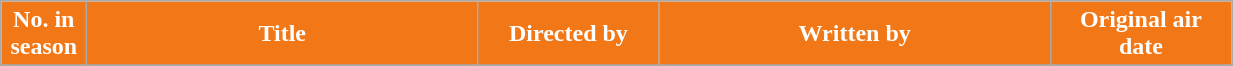<table class="wikitable plainrowheaders" style="margin: left; width: 65%">
<tr>
<th ! style="background-color:#f27717; color: #FFF; text-align: center;" width=5%>No. in<br>season</th>
<th ! style="background-color:#f27717; color: #FFF; text-align: center;" width=28%>Title</th>
<th ! style="background-color:#f27717; color: #FFF; text-align: center;" width=13%>Directed by</th>
<th ! style="background-color:#f27717; color: #FFF; text-align: center;" width=28%>Written by</th>
<th ! style="background-color:#f27717; color: #FFF; text-align: center;" width=13%>Original air date</th>
</tr>
<tr>
</tr>
</table>
